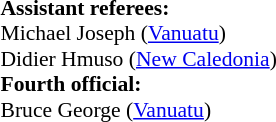<table width=100% style="font-size: 90%">
<tr>
<td><br><strong>Assistant referees:</strong>
<br>Michael Joseph (<a href='#'>Vanuatu</a>)
<br>Didier Hmuso (<a href='#'>New Caledonia</a>)
<br><strong>Fourth official:</strong>
<br>Bruce George (<a href='#'>Vanuatu</a>)</td>
</tr>
</table>
